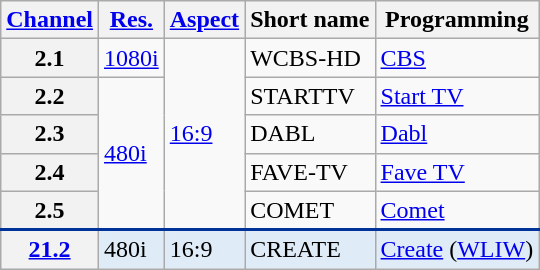<table class="wikitable">
<tr>
<th scope = "col"><a href='#'>Channel</a></th>
<th scope = "col"><a href='#'>Res.</a></th>
<th scope = "col"><a href='#'>Aspect</a></th>
<th scope = "col">Short name</th>
<th scope = "col">Programming</th>
</tr>
<tr>
<th scope = "row">2.1</th>
<td><a href='#'>1080i</a></td>
<td rowspan=5><a href='#'>16:9</a></td>
<td>WCBS-HD</td>
<td><a href='#'>CBS</a></td>
</tr>
<tr>
<th scope = "row">2.2</th>
<td rowspan=4><a href='#'>480i</a></td>
<td>STARTTV</td>
<td><a href='#'>Start TV</a></td>
</tr>
<tr>
<th scope = "row">2.3</th>
<td>DABL</td>
<td><a href='#'>Dabl</a></td>
</tr>
<tr>
<th scope = "row">2.4</th>
<td>FAVE-TV</td>
<td><a href='#'>Fave TV</a></td>
</tr>
<tr>
<th scope = "row">2.5</th>
<td>COMET</td>
<td><a href='#'>Comet</a></td>
</tr>
<tr style="background-color:#DFEBF6; border-top: 2px solid #003399;">
<th scope = "row"><a href='#'>21.2</a></th>
<td>480i</td>
<td>16:9</td>
<td>CREATE</td>
<td><a href='#'>Create</a> (<a href='#'>WLIW</a>)</td>
</tr>
</table>
